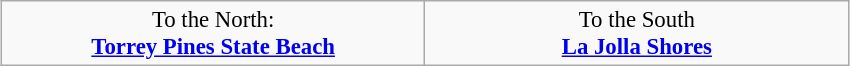<table class="wikitable" style="margin: 0.5em auto; clear: both; font-size:95%;">
<tr style="text-align: center;">
<td style="width:30%; text-align:center;">To the North:<br><strong><a href='#'>Torrey Pines State Beach</a></strong><br></td>
<td style="width:30%; text-align:center;">To the South<br><strong><a href='#'>La Jolla Shores</a></strong></td>
</tr>
</table>
